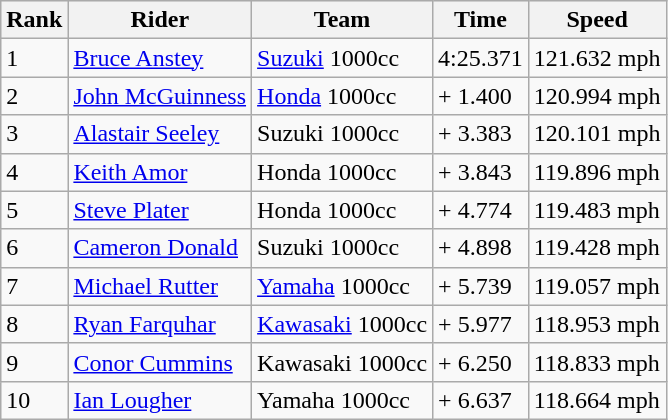<table class="wikitable">
<tr style="background:#efefef;">
<th>Rank</th>
<th>Rider</th>
<th>Team</th>
<th>Time</th>
<th>Speed</th>
</tr>
<tr>
<td>1</td>
<td> <a href='#'>Bruce Anstey</a></td>
<td><a href='#'>Suzuki</a> 1000cc</td>
<td>4:25.371</td>
<td>121.632 mph</td>
</tr>
<tr>
<td>2</td>
<td> <a href='#'>John McGuinness</a></td>
<td><a href='#'>Honda</a> 1000cc</td>
<td>+ 1.400</td>
<td>120.994 mph</td>
</tr>
<tr>
<td>3</td>
<td> <a href='#'>Alastair Seeley</a></td>
<td>Suzuki 1000cc</td>
<td>+ 3.383</td>
<td>120.101 mph</td>
</tr>
<tr>
<td>4</td>
<td> <a href='#'>Keith Amor</a></td>
<td>Honda 1000cc</td>
<td>+ 3.843</td>
<td>119.896 mph</td>
</tr>
<tr>
<td>5</td>
<td> <a href='#'>Steve Plater</a></td>
<td>Honda 1000cc</td>
<td>+ 4.774</td>
<td>119.483 mph</td>
</tr>
<tr>
<td>6</td>
<td> <a href='#'>Cameron Donald</a></td>
<td>Suzuki 1000cc</td>
<td>+ 4.898</td>
<td>119.428 mph</td>
</tr>
<tr>
<td>7</td>
<td> <a href='#'>Michael Rutter</a></td>
<td><a href='#'>Yamaha</a> 1000cc</td>
<td>+ 5.739</td>
<td>119.057 mph</td>
</tr>
<tr>
<td>8</td>
<td> <a href='#'>Ryan Farquhar</a></td>
<td><a href='#'>Kawasaki</a> 1000cc</td>
<td>+ 5.977</td>
<td>118.953 mph</td>
</tr>
<tr>
<td>9</td>
<td> <a href='#'>Conor Cummins</a></td>
<td>Kawasaki 1000cc</td>
<td>+ 6.250</td>
<td>118.833 mph</td>
</tr>
<tr>
<td>10</td>
<td> <a href='#'>Ian Lougher</a></td>
<td>Yamaha 1000cc</td>
<td>+ 6.637</td>
<td>118.664 mph</td>
</tr>
</table>
